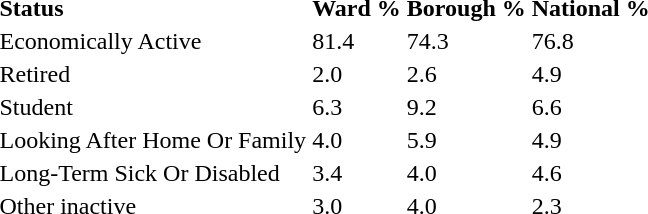<table>
<tr>
<th align="left">Status</th>
<th>Ward %</th>
<th>Borough %</th>
<th>National %</th>
</tr>
<tr>
<td>Economically Active</td>
<td>81.4</td>
<td>74.3</td>
<td>76.8</td>
</tr>
<tr>
<td>Retired</td>
<td>2.0</td>
<td>2.6</td>
<td>4.9</td>
</tr>
<tr>
<td>Student</td>
<td>6.3</td>
<td>9.2</td>
<td>6.6</td>
</tr>
<tr>
<td>Looking After Home Or Family</td>
<td>4.0</td>
<td>5.9</td>
<td>4.9</td>
</tr>
<tr>
<td>Long-Term Sick Or Disabled</td>
<td>3.4</td>
<td>4.0</td>
<td>4.6</td>
</tr>
<tr>
<td>Other inactive</td>
<td>3.0</td>
<td>4.0</td>
<td>2.3</td>
</tr>
</table>
